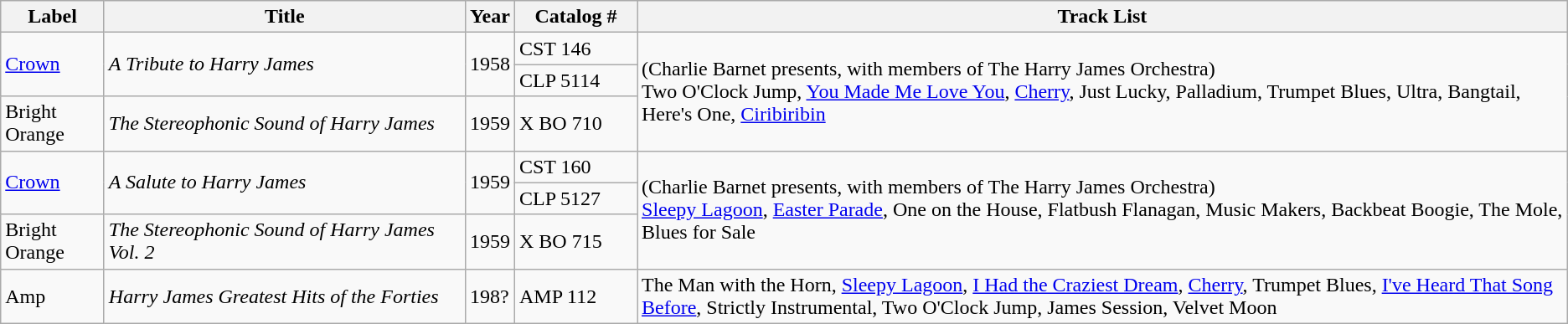<table class="wikitable sortable">
<tr>
<th scope="col" style="width: 75px;">Label</th>
<th scope="col" style="width: 280px;">Title</th>
<th scope="col" style="width: 30px;">Year</th>
<th scope="col" style="width: 90px;">Catalog #</th>
<th>Track List</th>
</tr>
<tr>
<td rowspan="2"><a href='#'>Crown</a></td>
<td rowspan="2"><em>A Tribute to Harry James</em></td>
<td rowspan="2">1958</td>
<td>CST 146</td>
<td rowspan="3">(Charlie Barnet presents, with members of The Harry James Orchestra)<br>Two O'Clock Jump, <a href='#'>You Made Me Love You</a>, <a href='#'>Cherry</a>, Just Lucky, Palladium, Trumpet Blues, Ultra, Bangtail, Here's One, <a href='#'>Ciribiribin</a></td>
</tr>
<tr>
<td>CLP 5114</td>
</tr>
<tr>
<td>Bright Orange</td>
<td><em>The Stereophonic Sound of Harry James</em></td>
<td>1959</td>
<td>X BO 710</td>
</tr>
<tr>
<td rowspan="2"><a href='#'>Crown</a></td>
<td rowspan="2"><em>A Salute to Harry James</em></td>
<td rowspan="2">1959</td>
<td>CST 160</td>
<td rowspan="3">(Charlie Barnet presents, with members of The Harry James Orchestra)<br><a href='#'>Sleepy Lagoon</a>, <a href='#'>Easter Parade</a>, One on the House, Flatbush Flanagan, Music Makers, Backbeat Boogie, The Mole, Blues for Sale</td>
</tr>
<tr>
<td>CLP 5127</td>
</tr>
<tr>
<td>Bright Orange</td>
<td><em>The Stereophonic Sound of Harry James Vol. 2</em></td>
<td>1959</td>
<td>X BO 715</td>
</tr>
<tr>
<td>Amp</td>
<td><em>Harry James Greatest Hits of the Forties</em></td>
<td>198?</td>
<td>AMP 112</td>
<td>The Man with the Horn, <a href='#'>Sleepy Lagoon</a>, <a href='#'>I Had the Craziest Dream</a>, <a href='#'>Cherry</a>, Trumpet Blues, <a href='#'>I've Heard That Song Before</a>, Strictly Instrumental, Two O'Clock Jump, James Session, Velvet Moon</td>
</tr>
</table>
